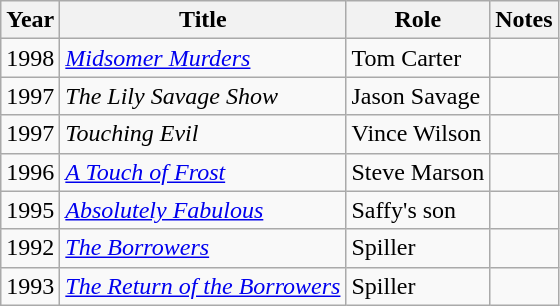<table class="wikitable sortable">
<tr>
<th>Year</th>
<th>Title</th>
<th>Role</th>
<th class="unsortable">Notes</th>
</tr>
<tr>
<td>1998</td>
<td><em><a href='#'>Midsomer Murders</a></em></td>
<td>Tom Carter</td>
<td></td>
</tr>
<tr>
<td>1997</td>
<td><em>The Lily Savage Show</em></td>
<td>Jason Savage</td>
<td></td>
</tr>
<tr>
<td>1997</td>
<td><em>Touching Evil</em></td>
<td>Vince Wilson</td>
<td></td>
</tr>
<tr>
<td>1996</td>
<td><em><a href='#'>A Touch of Frost</a></em></td>
<td>Steve Marson</td>
<td></td>
</tr>
<tr>
<td>1995</td>
<td><em><a href='#'>Absolutely Fabulous</a></em></td>
<td>Saffy's son</td>
<td></td>
</tr>
<tr>
<td>1992</td>
<td><em><a href='#'>The Borrowers</a></em></td>
<td>Spiller</td>
<td></td>
</tr>
<tr>
<td>1993</td>
<td><em><a href='#'>The Return of the Borrowers</a></em></td>
<td>Spiller</td>
<td></td>
</tr>
</table>
